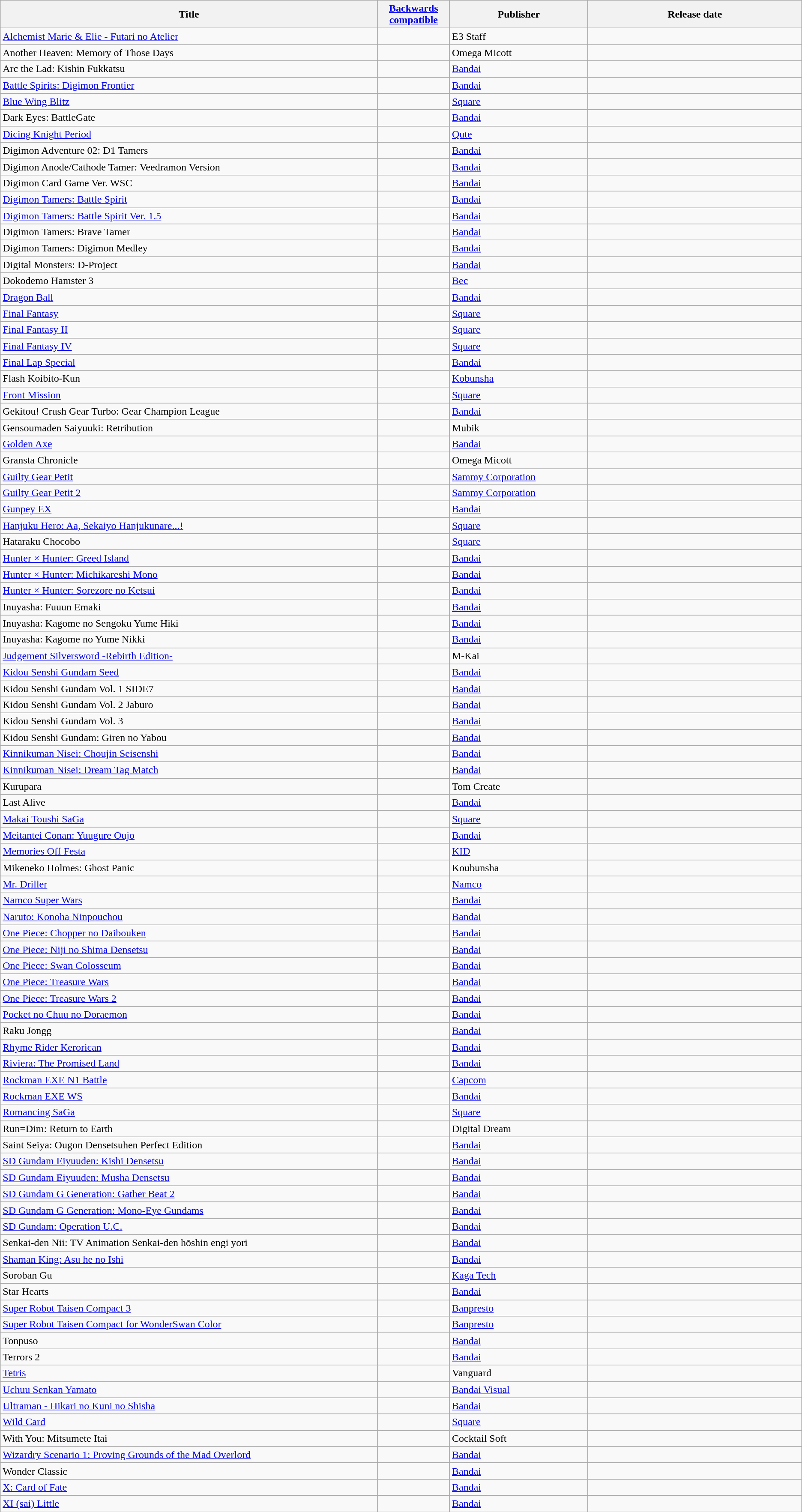<table class="wikitable sortable">
<tr>
<th style="width:30%;">Title</th>
<th style="width:4%;"><a href='#'>Backwards compatible</a></th>
<th style="width:11%;">Publisher</th>
<th style="width:17%;">Release date</th>
</tr>
<tr>
<td><a href='#'>Alchemist Marie & Elie - Futari no Atelier</a></td>
<td></td>
<td>E3 Staff</td>
<td></td>
</tr>
<tr>
<td>Another Heaven: Memory of Those Days</td>
<td></td>
<td>Omega Micott</td>
<td></td>
</tr>
<tr>
<td>Arc the Lad: Kishin Fukkatsu</td>
<td></td>
<td><a href='#'>Bandai</a></td>
<td></td>
</tr>
<tr>
<td><a href='#'>Battle Spirits: Digimon Frontier</a></td>
<td></td>
<td><a href='#'>Bandai</a></td>
<td></td>
</tr>
<tr>
<td><a href='#'>Blue Wing Blitz</a></td>
<td></td>
<td><a href='#'>Square</a></td>
<td></td>
</tr>
<tr>
<td>Dark Eyes: BattleGate</td>
<td></td>
<td><a href='#'>Bandai</a></td>
<td></td>
</tr>
<tr>
<td><a href='#'>Dicing Knight Period</a></td>
<td></td>
<td><a href='#'>Qute</a></td>
<td></td>
</tr>
<tr>
<td>Digimon Adventure 02: D1 Tamers</td>
<td></td>
<td><a href='#'>Bandai</a></td>
<td></td>
</tr>
<tr>
<td>Digimon Anode/Cathode Tamer: Veedramon Version</td>
<td></td>
<td><a href='#'>Bandai</a></td>
<td></td>
</tr>
<tr>
<td>Digimon Card Game Ver. WSC</td>
<td></td>
<td><a href='#'>Bandai</a></td>
<td></td>
</tr>
<tr>
<td><a href='#'>Digimon Tamers: Battle Spirit</a></td>
<td></td>
<td><a href='#'>Bandai</a></td>
<td></td>
</tr>
<tr>
<td><a href='#'>Digimon Tamers: Battle Spirit Ver. 1.5</a></td>
<td></td>
<td><a href='#'>Bandai</a></td>
<td></td>
</tr>
<tr>
<td>Digimon Tamers: Brave Tamer</td>
<td></td>
<td><a href='#'>Bandai</a></td>
<td></td>
</tr>
<tr>
<td>Digimon Tamers: Digimon Medley</td>
<td></td>
<td><a href='#'>Bandai</a></td>
<td></td>
</tr>
<tr>
<td>Digital Monsters: D-Project</td>
<td></td>
<td><a href='#'>Bandai</a></td>
<td></td>
</tr>
<tr>
<td>Dokodemo Hamster 3</td>
<td></td>
<td><a href='#'>Bec</a></td>
<td></td>
</tr>
<tr>
<td><a href='#'>Dragon Ball</a></td>
<td></td>
<td><a href='#'>Bandai</a></td>
<td></td>
</tr>
<tr>
<td><a href='#'>Final Fantasy</a></td>
<td></td>
<td><a href='#'>Square</a></td>
<td></td>
</tr>
<tr>
<td><a href='#'>Final Fantasy II</a></td>
<td></td>
<td><a href='#'>Square</a></td>
<td></td>
</tr>
<tr>
<td><a href='#'>Final Fantasy IV</a></td>
<td></td>
<td><a href='#'>Square</a></td>
<td></td>
</tr>
<tr>
<td><a href='#'>Final Lap Special</a></td>
<td></td>
<td><a href='#'>Bandai</a></td>
<td></td>
</tr>
<tr>
<td>Flash Koibito-Kun</td>
<td></td>
<td><a href='#'>Kobunsha</a></td>
<td></td>
</tr>
<tr>
<td><a href='#'>Front Mission</a></td>
<td></td>
<td><a href='#'>Square</a></td>
<td></td>
</tr>
<tr>
<td>Gekitou! Crush Gear Turbo: Gear Champion League</td>
<td></td>
<td><a href='#'>Bandai</a></td>
<td></td>
</tr>
<tr>
<td>Gensoumaden Saiyuuki: Retribution</td>
<td></td>
<td>Mubik</td>
<td></td>
</tr>
<tr>
<td><a href='#'>Golden Axe</a></td>
<td></td>
<td><a href='#'>Bandai</a></td>
<td></td>
</tr>
<tr>
<td>Gransta Chronicle</td>
<td></td>
<td>Omega Micott</td>
<td></td>
</tr>
<tr>
<td><a href='#'>Guilty Gear Petit</a></td>
<td></td>
<td><a href='#'>Sammy Corporation</a></td>
<td></td>
</tr>
<tr>
<td><a href='#'>Guilty Gear Petit 2</a></td>
<td></td>
<td><a href='#'>Sammy Corporation</a></td>
<td></td>
</tr>
<tr>
<td><a href='#'>Gunpey EX</a></td>
<td></td>
<td><a href='#'>Bandai</a></td>
<td></td>
</tr>
<tr>
<td><a href='#'>Hanjuku Hero: Aa, Sekaiyo Hanjukunare...!</a></td>
<td></td>
<td><a href='#'>Square</a></td>
<td></td>
</tr>
<tr>
<td>Hataraku Chocobo</td>
<td></td>
<td><a href='#'>Square</a></td>
<td></td>
</tr>
<tr>
<td><a href='#'>Hunter × Hunter: Greed Island</a></td>
<td></td>
<td><a href='#'>Bandai</a></td>
<td></td>
</tr>
<tr>
<td><a href='#'>Hunter × Hunter: Michikareshi Mono</a></td>
<td></td>
<td><a href='#'>Bandai</a></td>
<td></td>
</tr>
<tr>
<td><a href='#'>Hunter × Hunter: Sorezore no Ketsui</a></td>
<td></td>
<td><a href='#'>Bandai</a></td>
<td></td>
</tr>
<tr>
<td>Inuyasha: Fuuun Emaki</td>
<td></td>
<td><a href='#'>Bandai</a></td>
<td></td>
</tr>
<tr>
<td>Inuyasha: Kagome no Sengoku Yume Hiki</td>
<td></td>
<td><a href='#'>Bandai</a></td>
<td></td>
</tr>
<tr>
<td>Inuyasha: Kagome no Yume Nikki</td>
<td></td>
<td><a href='#'>Bandai</a></td>
<td></td>
</tr>
<tr>
<td><a href='#'>Judgement Silversword -Rebirth Edition-</a></td>
<td></td>
<td>M-Kai</td>
<td></td>
</tr>
<tr>
<td><a href='#'>Kidou Senshi Gundam Seed</a></td>
<td></td>
<td><a href='#'>Bandai</a></td>
<td></td>
</tr>
<tr>
<td>Kidou Senshi Gundam Vol. 1 SIDE7</td>
<td></td>
<td><a href='#'>Bandai</a></td>
<td></td>
</tr>
<tr>
<td>Kidou Senshi Gundam Vol. 2 Jaburo</td>
<td></td>
<td><a href='#'>Bandai</a></td>
<td></td>
</tr>
<tr>
<td>Kidou Senshi Gundam Vol. 3</td>
<td></td>
<td><a href='#'>Bandai</a></td>
<td></td>
</tr>
<tr>
<td>Kidou Senshi Gundam: Giren no Yabou</td>
<td></td>
<td><a href='#'>Bandai</a></td>
<td></td>
</tr>
<tr>
<td><a href='#'>Kinnikuman Nisei: Choujin Seisenshi</a></td>
<td></td>
<td><a href='#'>Bandai</a></td>
<td></td>
</tr>
<tr>
<td><a href='#'>Kinnikuman Nisei: Dream Tag Match</a></td>
<td></td>
<td><a href='#'>Bandai</a></td>
<td></td>
</tr>
<tr>
<td>Kurupara</td>
<td></td>
<td>Tom Create</td>
<td></td>
</tr>
<tr>
<td>Last Alive</td>
<td></td>
<td><a href='#'>Bandai</a></td>
<td></td>
</tr>
<tr>
<td><a href='#'>Makai Toushi SaGa</a></td>
<td></td>
<td><a href='#'>Square</a></td>
<td></td>
</tr>
<tr>
<td><a href='#'>Meitantei Conan: Yuugure Oujo</a></td>
<td></td>
<td><a href='#'>Bandai</a></td>
<td></td>
</tr>
<tr>
<td><a href='#'>Memories Off Festa</a></td>
<td></td>
<td><a href='#'>KID</a></td>
<td></td>
</tr>
<tr>
<td>Mikeneko Holmes: Ghost Panic</td>
<td></td>
<td>Koubunsha</td>
<td></td>
</tr>
<tr>
<td><a href='#'>Mr. Driller</a></td>
<td></td>
<td><a href='#'>Namco</a></td>
<td></td>
</tr>
<tr>
<td><a href='#'>Namco Super Wars</a></td>
<td></td>
<td><a href='#'>Bandai</a></td>
<td></td>
</tr>
<tr>
<td><a href='#'>Naruto: Konoha Ninpouchou</a></td>
<td></td>
<td><a href='#'>Bandai</a></td>
<td></td>
</tr>
<tr>
<td><a href='#'>One Piece: Chopper no Daibouken</a></td>
<td></td>
<td><a href='#'>Bandai</a></td>
<td></td>
</tr>
<tr>
<td><a href='#'>One Piece: Niji no Shima Densetsu</a></td>
<td></td>
<td><a href='#'>Bandai</a></td>
<td></td>
</tr>
<tr>
<td><a href='#'>One Piece: Swan Colosseum</a></td>
<td></td>
<td><a href='#'>Bandai</a></td>
<td></td>
</tr>
<tr>
<td><a href='#'>One Piece: Treasure Wars</a></td>
<td></td>
<td><a href='#'>Bandai</a></td>
<td></td>
</tr>
<tr>
<td><a href='#'>One Piece: Treasure Wars 2</a></td>
<td></td>
<td><a href='#'>Bandai</a></td>
<td></td>
</tr>
<tr>
<td><a href='#'>Pocket no Chuu no Doraemon</a></td>
<td></td>
<td><a href='#'>Bandai</a></td>
<td></td>
</tr>
<tr>
<td>Raku Jongg</td>
<td></td>
<td><a href='#'>Bandai</a></td>
<td></td>
</tr>
<tr>
<td><a href='#'>Rhyme Rider Kerorican</a></td>
<td></td>
<td><a href='#'>Bandai</a></td>
<td></td>
</tr>
<tr>
<td><a href='#'>Riviera: The Promised Land</a></td>
<td></td>
<td><a href='#'>Bandai</a></td>
<td></td>
</tr>
<tr>
<td><a href='#'>Rockman EXE N1 Battle</a></td>
<td></td>
<td><a href='#'>Capcom</a></td>
<td></td>
</tr>
<tr>
<td><a href='#'>Rockman EXE WS</a></td>
<td></td>
<td><a href='#'>Bandai</a></td>
<td></td>
</tr>
<tr>
<td><a href='#'>Romancing SaGa</a></td>
<td></td>
<td><a href='#'>Square</a></td>
<td></td>
</tr>
<tr>
<td>Run=Dim: Return to Earth</td>
<td></td>
<td>Digital Dream</td>
<td></td>
</tr>
<tr>
<td>Saint Seiya: Ougon Densetsuhen Perfect Edition</td>
<td></td>
<td><a href='#'>Bandai</a></td>
<td></td>
</tr>
<tr>
<td><a href='#'>SD Gundam Eiyuuden: Kishi Densetsu</a></td>
<td></td>
<td><a href='#'>Bandai</a></td>
<td></td>
</tr>
<tr>
<td><a href='#'>SD Gundam Eiyuuden: Musha Densetsu</a></td>
<td></td>
<td><a href='#'>Bandai</a></td>
<td></td>
</tr>
<tr>
<td><a href='#'>SD Gundam G Generation: Gather Beat 2</a></td>
<td></td>
<td><a href='#'>Bandai</a></td>
<td></td>
</tr>
<tr>
<td><a href='#'>SD Gundam G Generation: Mono-Eye Gundams</a></td>
<td></td>
<td><a href='#'>Bandai</a></td>
<td></td>
</tr>
<tr>
<td><a href='#'>SD Gundam: Operation U.C.</a></td>
<td></td>
<td><a href='#'>Bandai</a></td>
<td></td>
</tr>
<tr>
<td>Senkai-den Nii: TV Animation Senkai-den hōshin engi yori</td>
<td></td>
<td><a href='#'>Bandai</a></td>
<td></td>
</tr>
<tr>
<td><a href='#'>Shaman King: Asu he no Ishi</a></td>
<td></td>
<td><a href='#'>Bandai</a></td>
<td></td>
</tr>
<tr>
<td>Soroban Gu</td>
<td></td>
<td><a href='#'>Kaga Tech</a></td>
<td></td>
</tr>
<tr>
<td>Star Hearts</td>
<td></td>
<td><a href='#'>Bandai</a></td>
<td></td>
</tr>
<tr>
<td><a href='#'>Super Robot Taisen Compact 3</a></td>
<td></td>
<td><a href='#'>Banpresto</a></td>
<td></td>
</tr>
<tr>
<td><a href='#'>Super Robot Taisen Compact for WonderSwan Color</a></td>
<td></td>
<td><a href='#'>Banpresto</a></td>
<td></td>
</tr>
<tr>
<td>Tonpuso</td>
<td></td>
<td><a href='#'>Bandai</a></td>
<td></td>
</tr>
<tr>
<td>Terrors 2</td>
<td></td>
<td><a href='#'>Bandai</a></td>
<td></td>
</tr>
<tr>
<td><a href='#'>Tetris</a></td>
<td></td>
<td>Vanguard</td>
<td></td>
</tr>
<tr>
<td><a href='#'>Uchuu Senkan Yamato</a></td>
<td></td>
<td><a href='#'>Bandai Visual</a></td>
<td></td>
</tr>
<tr>
<td><a href='#'>Ultraman - Hikari no Kuni no Shisha</a></td>
<td></td>
<td><a href='#'>Bandai</a></td>
<td></td>
</tr>
<tr>
<td><a href='#'>Wild Card</a></td>
<td></td>
<td><a href='#'>Square</a></td>
<td></td>
</tr>
<tr>
<td>With You: Mitsumete Itai</td>
<td></td>
<td>Cocktail Soft</td>
<td></td>
</tr>
<tr>
<td><a href='#'>Wizardry Scenario 1: Proving Grounds of the Mad Overlord</a></td>
<td></td>
<td><a href='#'>Bandai</a></td>
<td></td>
</tr>
<tr>
<td>Wonder Classic</td>
<td></td>
<td><a href='#'>Bandai</a></td>
<td></td>
</tr>
<tr>
<td><a href='#'>X: Card of Fate</a></td>
<td></td>
<td><a href='#'>Bandai</a></td>
<td></td>
</tr>
<tr>
<td><a href='#'>XI (sai) Little</a></td>
<td></td>
<td><a href='#'>Bandai</a></td>
<td></td>
</tr>
</table>
